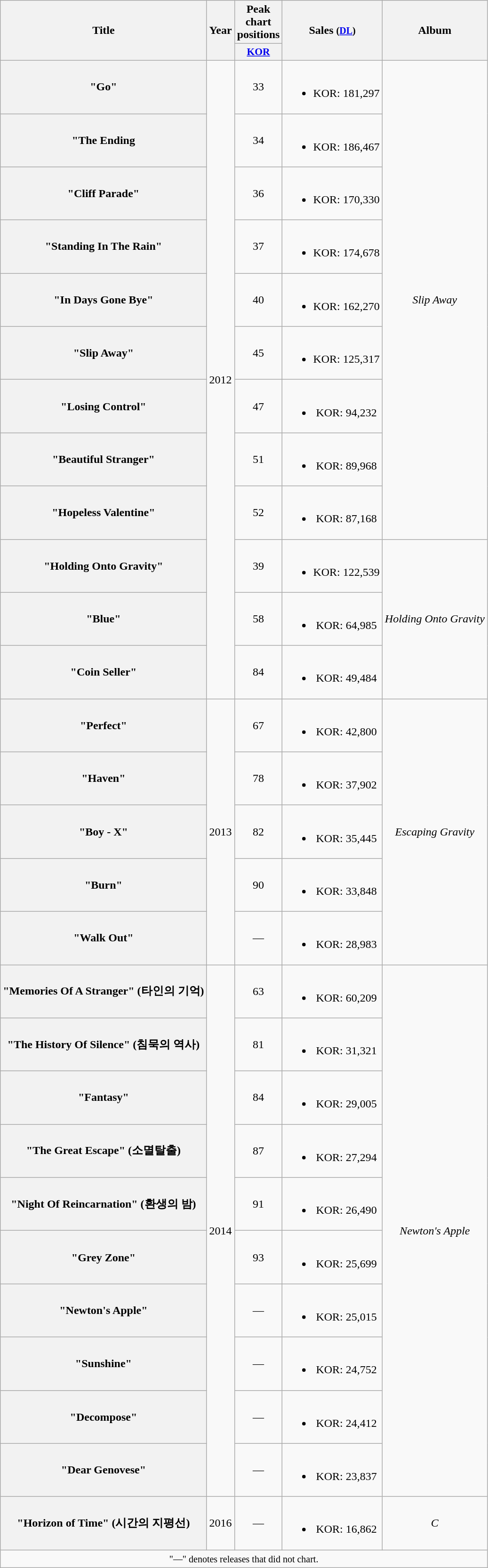<table class="wikitable plainrowheaders" style="text-align:center;">
<tr>
<th scope="col" rowspan="2">Title</th>
<th scope="col" rowspan="2">Year</th>
<th scope="col" colspan="1">Peak chart positions</th>
<th scope="col" rowspan="2">Sales <small>(<a href='#'>DL</a>)</small></th>
<th scope="col" rowspan="2">Album</th>
</tr>
<tr>
<th scope="col" style="width:3.5em;font-size:90%;"><a href='#'>KOR</a><br></th>
</tr>
<tr>
<th scope="row">"Go"</th>
<td rowspan="12">2012</td>
<td>33</td>
<td><br><ul><li>KOR: 181,297</li></ul></td>
<td rowspan="9"><em>Slip Away</em></td>
</tr>
<tr>
<th scope="row">"The Ending</th>
<td>34</td>
<td><br><ul><li>KOR: 186,467</li></ul></td>
</tr>
<tr>
<th scope="row">"Cliff Parade"</th>
<td>36</td>
<td><br><ul><li>KOR: 170,330</li></ul></td>
</tr>
<tr>
<th scope="row">"Standing In The Rain"</th>
<td>37</td>
<td><br><ul><li>KOR: 174,678</li></ul></td>
</tr>
<tr>
<th scope="row">"In Days Gone Bye"</th>
<td>40</td>
<td><br><ul><li>KOR: 162,270</li></ul></td>
</tr>
<tr>
<th scope="row">"Slip Away"</th>
<td>45</td>
<td><br><ul><li>KOR: 125,317</li></ul></td>
</tr>
<tr>
<th scope="row">"Losing Control"</th>
<td>47</td>
<td><br><ul><li>KOR: 94,232</li></ul></td>
</tr>
<tr>
<th scope="row">"Beautiful Stranger"</th>
<td>51</td>
<td><br><ul><li>KOR: 89,968</li></ul></td>
</tr>
<tr>
<th scope="row">"Hopeless Valentine"</th>
<td>52</td>
<td><br><ul><li>KOR: 87,168</li></ul></td>
</tr>
<tr>
<th scope="row">"Holding Onto Gravity"</th>
<td>39</td>
<td><br><ul><li>KOR: 122,539</li></ul></td>
<td rowspan="3"><em>Holding Onto Gravity</em></td>
</tr>
<tr>
<th scope="row">"Blue"</th>
<td>58</td>
<td><br><ul><li>KOR: 64,985</li></ul></td>
</tr>
<tr>
<th scope="row">"Coin Seller"</th>
<td>84</td>
<td><br><ul><li>KOR: 49,484</li></ul></td>
</tr>
<tr>
<th scope="row">"Perfect"</th>
<td rowspan="5">2013</td>
<td>67</td>
<td><br><ul><li>KOR: 42,800</li></ul></td>
<td rowspan="5"><em>Escaping Gravity</em></td>
</tr>
<tr>
<th scope="row">"Haven"</th>
<td>78</td>
<td><br><ul><li>KOR: 37,902</li></ul></td>
</tr>
<tr>
<th scope="row">"Boy - X"</th>
<td>82</td>
<td><br><ul><li>KOR: 35,445</li></ul></td>
</tr>
<tr>
<th scope="row">"Burn"</th>
<td>90</td>
<td><br><ul><li>KOR: 33,848</li></ul></td>
</tr>
<tr>
<th scope="row">"Walk Out"</th>
<td>—</td>
<td><br><ul><li>KOR: 28,983</li></ul></td>
</tr>
<tr>
<th scope="row">"Memories Of A Stranger" (타인의 기억)</th>
<td rowspan="10">2014</td>
<td>63</td>
<td><br><ul><li>KOR: 60,209</li></ul></td>
<td rowspan="10"><em>Newton's Apple</em></td>
</tr>
<tr>
<th scope="row">"The History Of Silence" (침묵의 역사)</th>
<td>81</td>
<td><br><ul><li>KOR: 31,321</li></ul></td>
</tr>
<tr>
<th scope="row">"Fantasy"</th>
<td>84</td>
<td><br><ul><li>KOR: 29,005</li></ul></td>
</tr>
<tr>
<th scope="row">"The Great Escape" (소멸탈출)</th>
<td>87</td>
<td><br><ul><li>KOR: 27,294</li></ul></td>
</tr>
<tr>
<th scope="row">"Night Of Reincarnation" (환생의 밤)</th>
<td>91</td>
<td><br><ul><li>KOR: 26,490</li></ul></td>
</tr>
<tr>
<th scope="row">"Grey Zone"</th>
<td>93</td>
<td><br><ul><li>KOR: 25,699</li></ul></td>
</tr>
<tr>
<th scope="row">"Newton's Apple"</th>
<td>—</td>
<td><br><ul><li>KOR: 25,015</li></ul></td>
</tr>
<tr>
<th scope="row">"Sunshine"</th>
<td>—</td>
<td><br><ul><li>KOR: 24,752</li></ul></td>
</tr>
<tr>
<th scope="row">"Decompose"</th>
<td>—</td>
<td><br><ul><li>KOR: 24,412</li></ul></td>
</tr>
<tr>
<th scope="row">"Dear Genovese"</th>
<td>—</td>
<td><br><ul><li>KOR: 23,837</li></ul></td>
</tr>
<tr>
<th scope="row">"Horizon of Time" (시간의 지평선)</th>
<td>2016</td>
<td>—</td>
<td><br><ul><li>KOR: 16,862</li></ul></td>
<td><em>C</em></td>
</tr>
<tr>
<td colspan="5" align="center"><small>"—" denotes releases that did not chart.</small></td>
</tr>
</table>
